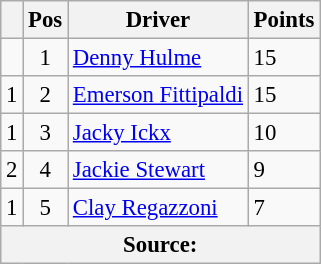<table class="wikitable" style="font-size: 95%;">
<tr>
<th></th>
<th>Pos</th>
<th>Driver</th>
<th>Points</th>
</tr>
<tr>
<td align="left"></td>
<td align="center">1</td>
<td> <a href='#'>Denny Hulme</a></td>
<td align="left">15</td>
</tr>
<tr>
<td align="left"> 1</td>
<td align="center">2</td>
<td> <a href='#'>Emerson Fittipaldi</a></td>
<td align="left">15</td>
</tr>
<tr>
<td align="left"> 1</td>
<td align="center">3</td>
<td> <a href='#'>Jacky Ickx</a></td>
<td align="left">10</td>
</tr>
<tr>
<td align="left"> 2</td>
<td align="center">4</td>
<td> <a href='#'>Jackie Stewart</a></td>
<td align="left">9</td>
</tr>
<tr>
<td align="left"> 1</td>
<td align="center">5</td>
<td> <a href='#'>Clay Regazzoni</a></td>
<td align="left">7</td>
</tr>
<tr>
<th colspan=4>Source:</th>
</tr>
</table>
